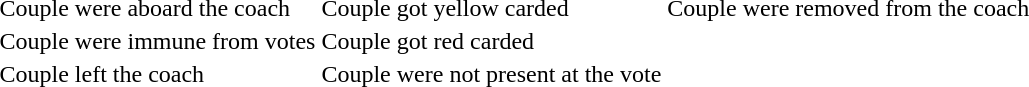<table>
<tr>
<td> Couple were aboard the coach</td>
<td> Couple got yellow carded</td>
<td> Couple were removed from the coach</td>
</tr>
<tr>
<td> Couple were immune from votes</td>
<td> Couple got red carded</td>
</tr>
<tr>
<td> Couple left the coach</td>
<td> Couple were not present at the vote</td>
</tr>
</table>
